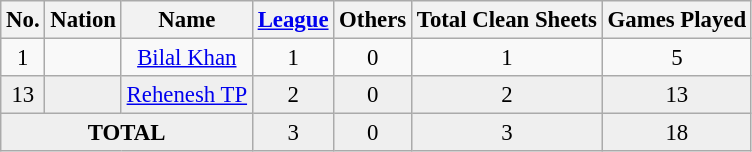<table class="wikitable sortable" style="font-size: 95%; text-align: center;">
<tr>
<th>No.</th>
<th>Nation</th>
<th>Name</th>
<th><a href='#'>League</a></th>
<th>Others</th>
<th>Total Clean Sheets</th>
<th>Games Played</th>
</tr>
<tr>
<td>1</td>
<td></td>
<td><a href='#'>Bilal Khan</a></td>
<td>1</td>
<td>0</td>
<td>1</td>
<td>5</td>
</tr>
<tr bgcolor="#efefef">
<td>13</td>
<td></td>
<td><a href='#'>Rehenesh TP</a></td>
<td>2</td>
<td>0</td>
<td>2</td>
<td>13</td>
</tr>
<tr bgcolor="#efefef">
<td colspan=3><strong>TOTAL</strong></td>
<td>3</td>
<td>0</td>
<td>3</td>
<td>18</td>
</tr>
</table>
